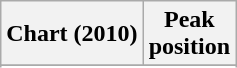<table class="wikitable sortable plainrowheaders">
<tr>
<th scope="col">Chart (2010)</th>
<th scope="col">Peak<br>position</th>
</tr>
<tr>
</tr>
<tr>
</tr>
</table>
